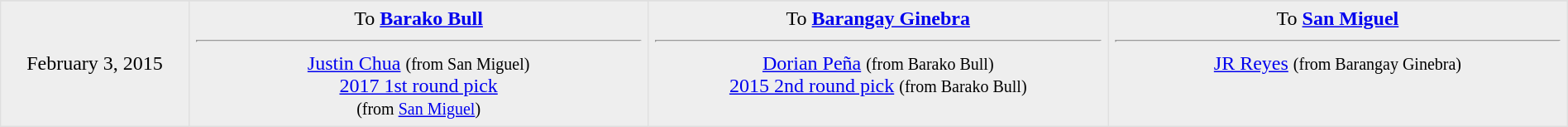<table border=1 style="border-collapse:collapse; text-align: center; width: 100%" bordercolor="#DFDFDF"  cellpadding="5">
<tr>
</tr>
<tr bgcolor="eeeeee">
<td style="width:12%">February 3, 2015</td>
<td style="width:29.3%" valign="top">To <strong><a href='#'>Barako Bull</a></strong><hr><a href='#'>Justin Chua</a> <small>(from San Miguel)</small><br><a href='#'>2017 1st round pick</a><br><small>(from <a href='#'>San Miguel</a>)</small></td>
<td style="width:29.3%" valign="top">To <strong><a href='#'>Barangay Ginebra</a></strong><hr><a href='#'>Dorian Peña</a> <small>(from Barako Bull)</small><br><a href='#'>2015 2nd round pick</a> <small>(from Barako Bull)</small></td>
<td style="width:29.3%" valign="top">To <strong><a href='#'>San Miguel</a></strong><hr><a href='#'>JR Reyes</a> <small>(from Barangay Ginebra)</small></td>
</tr>
</table>
